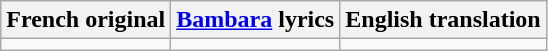<table class="wikitable">
<tr>
<th>French original</th>
<th><a href='#'>Bambara</a> lyrics</th>
<th>English translation</th>
</tr>
<tr style="vertical-align:top; white-space:nowrap;">
<td></td>
<td></td>
<td></td>
</tr>
</table>
